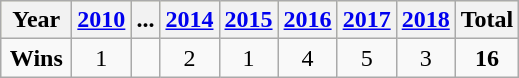<table class=wikitable>
<tr style=background:#ffc>
<th>Year</th>
<th><a href='#'>2010</a></th>
<th>...</th>
<th><a href='#'>2014</a></th>
<th><a href='#'>2015</a></th>
<th><a href='#'>2016</a></th>
<th><a href='#'>2017</a></th>
<th><a href='#'>2018</a></th>
<th>Total</th>
</tr>
<tr align=center>
<td width=40><strong>Wins</strong></td>
<td>1</td>
<td></td>
<td>2</td>
<td>1</td>
<td>4</td>
<td>5</td>
<td>3</td>
<td><strong>16</strong></td>
</tr>
</table>
